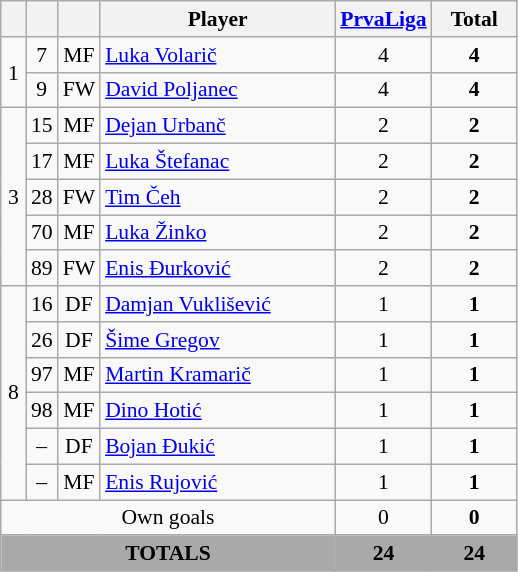<table class="wikitable sortable" style="font-size:90%; text-align:center">
<tr>
<th width=10></th>
<th width=10></th>
<th width=10></th>
<th width=150>Player</th>
<th width=50><a href='#'>PrvaLiga</a></th>
<th width=50>Total</th>
</tr>
<tr>
<td rowspan="2">1</td>
<td>7</td>
<td>MF</td>
<td align=left> <a href='#'>Luka Volarič</a></td>
<td>4</td>
<td><strong>4</strong></td>
</tr>
<tr>
<td>9</td>
<td>FW</td>
<td align=left> <a href='#'>David Poljanec</a></td>
<td>4</td>
<td><strong>4</strong></td>
</tr>
<tr>
<td rowspan="5">3</td>
<td>15</td>
<td>MF</td>
<td align=left> <a href='#'>Dejan Urbanč</a></td>
<td>2</td>
<td><strong>2</strong></td>
</tr>
<tr>
<td>17</td>
<td>MF</td>
<td align=left> <a href='#'>Luka Štefanac</a></td>
<td>2</td>
<td><strong>2</strong></td>
</tr>
<tr>
<td>28</td>
<td>FW</td>
<td align=left> <a href='#'>Tim Čeh</a></td>
<td>2</td>
<td><strong>2</strong></td>
</tr>
<tr>
<td>70</td>
<td>MF</td>
<td align=left> <a href='#'>Luka Žinko</a></td>
<td>2</td>
<td><strong>2</strong></td>
</tr>
<tr>
<td>89</td>
<td>FW</td>
<td align=left> <a href='#'>Enis Đurković</a></td>
<td>2</td>
<td><strong>2</strong></td>
</tr>
<tr>
<td rowspan="6">8</td>
<td>16</td>
<td>DF</td>
<td align=left> <a href='#'>Damjan Vuklišević</a></td>
<td>1</td>
<td><strong>1</strong></td>
</tr>
<tr>
<td>26</td>
<td>DF</td>
<td align=left> <a href='#'>Šime Gregov</a></td>
<td>1</td>
<td><strong>1</strong></td>
</tr>
<tr>
<td>97</td>
<td>MF</td>
<td align=left> <a href='#'>Martin Kramarič</a></td>
<td>1</td>
<td><strong>1</strong></td>
</tr>
<tr>
<td>98</td>
<td>MF</td>
<td align=left> <a href='#'>Dino Hotić</a></td>
<td>1</td>
<td><strong>1</strong></td>
</tr>
<tr>
<td>–</td>
<td>DF</td>
<td align=left> <a href='#'>Bojan Đukić</a></td>
<td>1</td>
<td><strong>1</strong></td>
</tr>
<tr>
<td>–</td>
<td>MF</td>
<td align=left> <a href='#'>Enis Rujović</a></td>
<td>1</td>
<td><strong>1</strong></td>
</tr>
<tr>
<td colspan="4">Own goals</td>
<td>0</td>
<td><strong>0</strong></td>
</tr>
<tr bgcolor="#A9A9A9">
<td colspan=4><strong>TOTALS</strong></td>
<td><strong>24</strong></td>
<td><strong>24</strong></td>
</tr>
</table>
